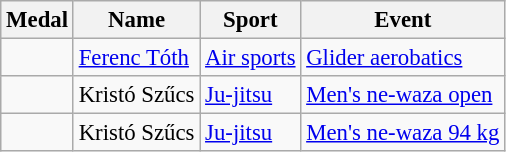<table class="wikitable sortable" style="font-size: 95%;">
<tr>
<th>Medal</th>
<th>Name</th>
<th>Sport</th>
<th>Event</th>
</tr>
<tr>
<td></td>
<td><a href='#'>Ferenc Tóth</a></td>
<td><a href='#'>Air sports</a></td>
<td><a href='#'>Glider aerobatics</a></td>
</tr>
<tr>
<td></td>
<td>Kristó Szűcs</td>
<td><a href='#'>Ju-jitsu</a></td>
<td><a href='#'>Men's ne-waza open</a></td>
</tr>
<tr>
<td></td>
<td>Kristó Szűcs</td>
<td><a href='#'>Ju-jitsu</a></td>
<td><a href='#'>Men's ne-waza 94 kg</a></td>
</tr>
</table>
